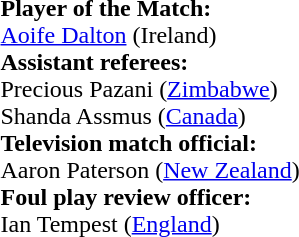<table style="width:100%">
<tr>
<td><br><strong>Player of the Match:</strong>
<br><a href='#'>Aoife Dalton</a> (Ireland)<br><strong>Assistant referees:</strong>
<br>Precious Pazani (<a href='#'>Zimbabwe</a>)
<br>Shanda Assmus (<a href='#'>Canada</a>)
<br><strong>Television match official:</strong>
<br>Aaron Paterson (<a href='#'>New Zealand</a>)
<br><strong>Foul play review officer:</strong>
<br>Ian Tempest (<a href='#'>England</a>)</td>
</tr>
</table>
